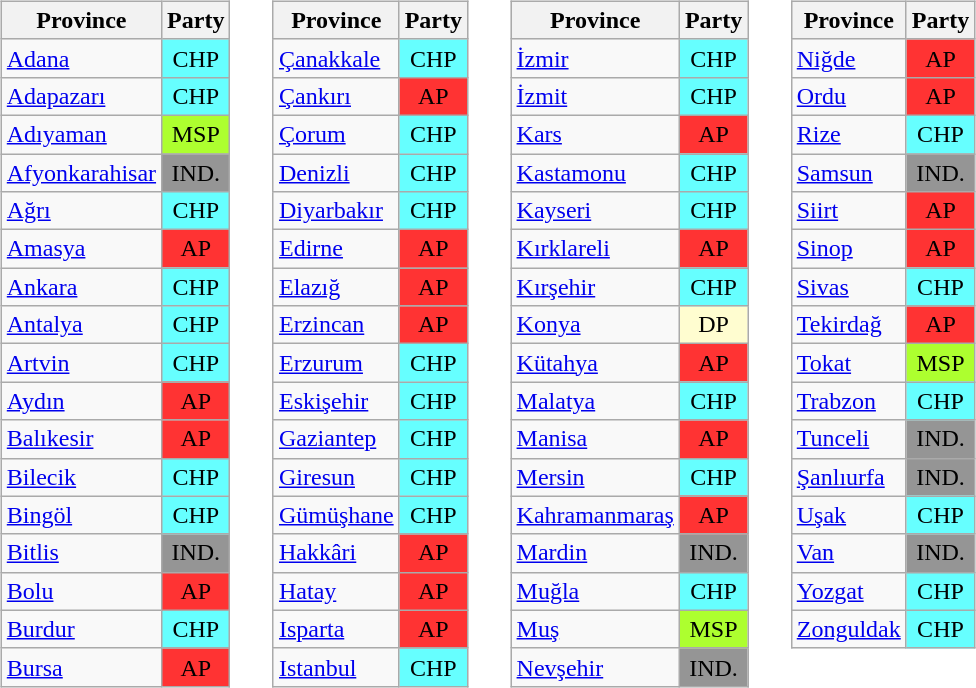<table>
<tr>
<td style="vertical-align:top"><br><table class="wikitable">
<tr>
<th>Province</th>
<th>Party</th>
</tr>
<tr>
<td><a href='#'>Adana</a></td>
<td style="background:#6ff; text-align:center;">CHP</td>
</tr>
<tr>
<td><a href='#'>Adapazarı</a></td>
<td style="background:#6ff; text-align:center;">CHP</td>
</tr>
<tr>
<td><a href='#'>Adıyaman</a></td>
<td style="background:#adff2f; text-align:center;">MSP</td>
</tr>
<tr>
<td><a href='#'>Afyonkarahisar</a></td>
<td style="background:#959595; text-align:center;">IND.</td>
</tr>
<tr>
<td><a href='#'>Ağrı</a></td>
<td style="background:#6ff; text-align:center;">CHP</td>
</tr>
<tr>
<td><a href='#'>Amasya</a></td>
<td style="background:#ff3333; text-align:center;">AP</td>
</tr>
<tr>
<td><a href='#'>Ankara</a></td>
<td style="background:#6ff; text-align:center;">CHP</td>
</tr>
<tr>
<td><a href='#'>Antalya</a></td>
<td style="background:#6ff; text-align:center;">CHP</td>
</tr>
<tr>
<td><a href='#'>Artvin</a></td>
<td style="background:#6ff; text-align:center;">CHP</td>
</tr>
<tr>
<td><a href='#'>Aydın</a></td>
<td style="background:#ff3333; text-align:center;">AP</td>
</tr>
<tr>
<td><a href='#'>Balıkesir</a></td>
<td style="background:#ff3333; text-align:center;">AP</td>
</tr>
<tr>
<td><a href='#'>Bilecik</a></td>
<td style="background:#6ff; text-align:center;">CHP</td>
</tr>
<tr>
<td><a href='#'>Bingöl</a></td>
<td style="background:#6ff; text-align:center;">CHP</td>
</tr>
<tr>
<td><a href='#'>Bitlis</a></td>
<td style="background:#959595; text-align:center;">IND.</td>
</tr>
<tr>
<td><a href='#'>Bolu</a></td>
<td style="background:#ff3333; text-align:center;">AP</td>
</tr>
<tr>
<td><a href='#'>Burdur</a></td>
<td style="background:#6ff; text-align:center;">CHP</td>
</tr>
<tr>
<td><a href='#'>Bursa</a></td>
<td style="background:#ff3333; text-align:center;">AP</td>
</tr>
</table>
</td>
<td colwidth=2em> </td>
<td style="vertical-align:top"><br><table class="wikitable">
<tr>
<th>Province</th>
<th>Party</th>
</tr>
<tr>
<td><a href='#'>Çanakkale</a></td>
<td style="background:#6ff; text-align:center;">CHP</td>
</tr>
<tr>
<td><a href='#'>Çankırı</a></td>
<td style="background:#ff3333; text-align:center;">AP</td>
</tr>
<tr>
<td><a href='#'>Çorum</a></td>
<td style="background:#6ff; text-align:center;">CHP</td>
</tr>
<tr>
<td><a href='#'>Denizli</a></td>
<td style="background:#6ff; text-align:center;">CHP</td>
</tr>
<tr>
<td><a href='#'>Diyarbakır</a></td>
<td style="background:#6ff; text-align:center;">CHP</td>
</tr>
<tr>
<td><a href='#'>Edirne</a></td>
<td style="background:#ff3333; text-align:center;">AP</td>
</tr>
<tr>
<td><a href='#'>Elazığ</a></td>
<td style="background:#ff3333; text-align:center;">AP</td>
</tr>
<tr>
<td><a href='#'>Erzincan</a></td>
<td style="background:#ff3333; text-align:center;">AP</td>
</tr>
<tr>
<td><a href='#'>Erzurum</a></td>
<td style="background:#6ff; text-align:center;">CHP</td>
</tr>
<tr>
<td><a href='#'>Eskişehir</a></td>
<td style="background:#6ff; text-align:center;">CHP</td>
</tr>
<tr>
<td><a href='#'>Gaziantep</a></td>
<td style="background:#6ff; text-align:center;">CHP</td>
</tr>
<tr>
<td><a href='#'>Giresun</a></td>
<td style="background:#6ff; text-align:center;">CHP</td>
</tr>
<tr>
<td><a href='#'>Gümüşhane</a></td>
<td style="background:#6ff; text-align:center;">CHP</td>
</tr>
<tr>
<td><a href='#'>Hakkâri</a></td>
<td style="background:#ff3333; text-align:center;">AP</td>
</tr>
<tr>
<td><a href='#'>Hatay</a></td>
<td style="background:#ff3333; text-align:center;">AP</td>
</tr>
<tr>
<td><a href='#'>Isparta</a></td>
<td style="background:#ff3333; text-align:center;">AP</td>
</tr>
<tr>
<td><a href='#'>Istanbul</a></td>
<td style="background:#6ff; text-align:center;">CHP</td>
</tr>
</table>
</td>
<td colwidth=2em> </td>
<td style="vertical-align:top"><br><table class="wikitable">
<tr>
<th>Province</th>
<th>Party</th>
</tr>
<tr>
<td><a href='#'>İzmir</a></td>
<td style="background:#6ff; text-align:center;">CHP</td>
</tr>
<tr>
<td><a href='#'>İzmit</a></td>
<td style="background:#6ff; text-align:center;">CHP</td>
</tr>
<tr>
<td><a href='#'>Kars</a></td>
<td style="background:#ff3333; text-align:center;">AP</td>
</tr>
<tr>
<td><a href='#'>Kastamonu</a></td>
<td style="background:#6ff; text-align:center;">CHP</td>
</tr>
<tr>
<td><a href='#'>Kayseri</a></td>
<td style="background:#6ff; text-align:center;">CHP</td>
</tr>
<tr>
<td><a href='#'>Kırklareli</a></td>
<td style="background:#ff3333; text-align:center;">AP</td>
</tr>
<tr>
<td><a href='#'>Kırşehir</a></td>
<td style="background:#6ff; text-align:center;">CHP</td>
</tr>
<tr>
<td><a href='#'>Konya</a></td>
<td style="background:#fffdd0; text-align:center;">DP</td>
</tr>
<tr>
<td><a href='#'>Kütahya</a></td>
<td style="background:#ff3333; text-align:center;">AP</td>
</tr>
<tr>
<td><a href='#'>Malatya</a></td>
<td style="background:#6ff; text-align:center;">CHP</td>
</tr>
<tr>
<td><a href='#'>Manisa</a></td>
<td style="background:#ff3333; text-align:center;">AP</td>
</tr>
<tr>
<td><a href='#'>Mersin</a></td>
<td style="background:#6ff; text-align:center;">CHP</td>
</tr>
<tr>
<td><a href='#'>Kahramanmaraş</a></td>
<td style="background:#ff3333; text-align:center;">AP</td>
</tr>
<tr>
<td><a href='#'>Mardin</a></td>
<td style="background:#959595; text-align:center;">IND.</td>
</tr>
<tr>
<td><a href='#'>Muğla</a></td>
<td style="background:#6ff; text-align:center;">CHP</td>
</tr>
<tr>
<td><a href='#'>Muş</a></td>
<td style="background:#adff2f; text-align:center;">MSP</td>
</tr>
<tr>
<td><a href='#'>Nevşehir</a></td>
<td style="background:#959595; text-align:center;">IND.</td>
</tr>
</table>
</td>
<td colwidth=2em> </td>
<td style="vertical-align:top"><br><table class="wikitable">
<tr>
<th>Province</th>
<th>Party</th>
</tr>
<tr>
<td><a href='#'>Niğde</a></td>
<td style="background:#ff3333; text-align:center;">AP</td>
</tr>
<tr>
<td><a href='#'>Ordu</a></td>
<td style="background:#ff3333; text-align:center;">AP</td>
</tr>
<tr>
<td><a href='#'>Rize</a></td>
<td style="background:#6ff; text-align:center;">CHP</td>
</tr>
<tr>
<td><a href='#'>Samsun</a></td>
<td style="background:#959595; text-align:center;">IND.</td>
</tr>
<tr>
<td><a href='#'>Siirt</a></td>
<td style="background:#ff3333; text-align:center;">AP</td>
</tr>
<tr>
<td><a href='#'>Sinop</a></td>
<td style="background:#ff3333; text-align:center;">AP</td>
</tr>
<tr>
<td><a href='#'>Sivas</a></td>
<td style="background:#6ff; text-align:center;">CHP</td>
</tr>
<tr>
<td><a href='#'>Tekirdağ</a></td>
<td style="background:#ff3333; text-align:center;">AP</td>
</tr>
<tr>
<td><a href='#'>Tokat</a></td>
<td style="background:#adff2f; text-align:center;">MSP</td>
</tr>
<tr>
<td><a href='#'>Trabzon</a></td>
<td style="background:#6ff; text-align:center;">CHP</td>
</tr>
<tr>
<td><a href='#'>Tunceli</a></td>
<td style="background:#959595; text-align:center;">IND.</td>
</tr>
<tr>
<td><a href='#'>Şanlıurfa</a></td>
<td style="background:#959595; text-align:center;">IND.</td>
</tr>
<tr>
<td><a href='#'>Uşak</a></td>
<td style="background:#6ff; text-align:center;">CHP</td>
</tr>
<tr>
<td><a href='#'>Van</a></td>
<td style="background:#959595; text-align:center;">IND.</td>
</tr>
<tr>
<td><a href='#'>Yozgat</a></td>
<td style="background:#6ff; text-align:center;">CHP</td>
</tr>
<tr>
<td><a href='#'>Zonguldak</a></td>
<td style="background:#6ff; text-align:center;">CHP</td>
</tr>
</table>
</td>
</tr>
</table>
